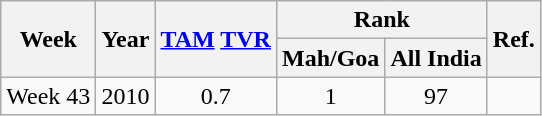<table class="wikitable" style="text-align:center">
<tr>
<th rowspan="2">Week</th>
<th rowspan="2">Year</th>
<th rowspan="2"><a href='#'>TAM</a> <a href='#'>TVR</a></th>
<th colspan="2">Rank</th>
<th rowspan="2">Ref.</th>
</tr>
<tr>
<th>Mah/Goa</th>
<th>All India</th>
</tr>
<tr>
<td>Week 43</td>
<td>2010</td>
<td>0.7</td>
<td>1</td>
<td>97</td>
<td></td>
</tr>
</table>
